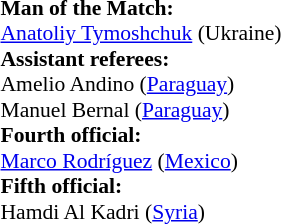<table width=50% style="font-size: 90%">
<tr>
<td><br><strong>Man of the Match:</strong>
<br><a href='#'>Anatoliy Tymoshchuk</a> (Ukraine)<br><strong>Assistant referees:</strong>
<br>Amelio Andino (<a href='#'>Paraguay</a>)
<br>Manuel Bernal (<a href='#'>Paraguay</a>)
<br><strong>Fourth official:</strong>
<br><a href='#'>Marco Rodríguez</a> (<a href='#'>Mexico</a>)
<br><strong>Fifth official:</strong>
<br>Hamdi Al Kadri (<a href='#'>Syria</a>)</td>
</tr>
</table>
